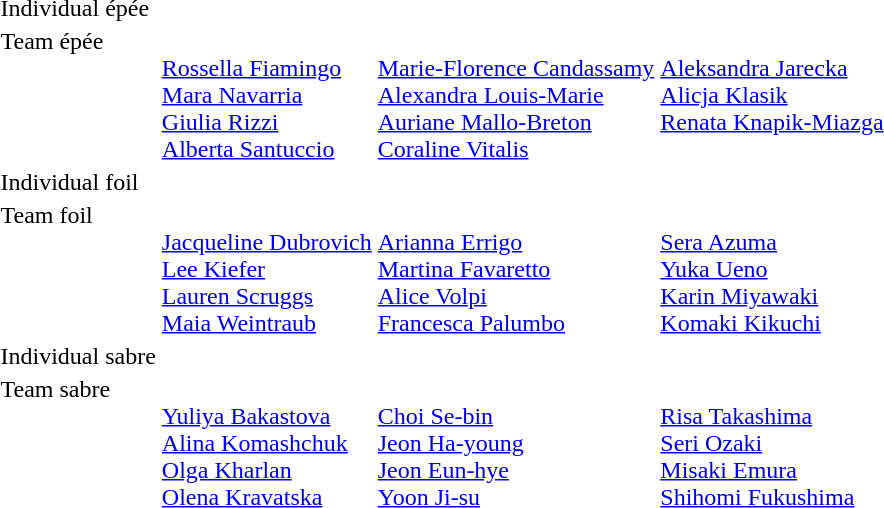<table>
<tr>
<td>Individual épée<br></td>
<td></td>
<td></td>
<td></td>
</tr>
<tr valign=top>
<td>Team épée<br></td>
<td><br><a href='#'>Rossella Fiamingo</a><br><a href='#'>Mara Navarria</a><br><a href='#'>Giulia Rizzi</a><br><a href='#'>Alberta Santuccio</a></td>
<td><br><a href='#'>Marie-Florence Candassamy</a><br><a href='#'>Alexandra Louis-Marie</a><br><a href='#'>Auriane Mallo-Breton</a><br><a href='#'>Coraline Vitalis</a></td>
<td><br><a href='#'>Aleksandra Jarecka</a><br><a href='#'>Alicja Klasik</a><br><a href='#'>Renata Knapik-Miazga</a><br></td>
</tr>
<tr>
<td>Individual foil<br></td>
<td></td>
<td></td>
<td></td>
</tr>
<tr valign=top>
<td>Team foil<br></td>
<td><br><a href='#'>Jacqueline Dubrovich</a><br><a href='#'>Lee Kiefer</a><br><a href='#'>Lauren Scruggs</a><br><a href='#'>Maia Weintraub</a></td>
<td><br><a href='#'>Arianna Errigo</a><br><a href='#'>Martina Favaretto</a><br><a href='#'>Alice Volpi</a><br><a href='#'>Francesca Palumbo</a></td>
<td><br><a href='#'>Sera Azuma</a><br><a href='#'>Yuka Ueno</a><br><a href='#'>Karin Miyawaki</a><br><a href='#'>Komaki Kikuchi</a></td>
</tr>
<tr>
<td>Individual sabre<br></td>
<td></td>
<td></td>
<td></td>
</tr>
<tr valign=top>
<td>Team sabre<br></td>
<td><br><a href='#'>Yuliya Bakastova</a><br><a href='#'>Alina Komashchuk</a><br><a href='#'>Olga Kharlan</a><br><a href='#'>Olena Kravatska</a></td>
<td><br><a href='#'>Choi Se-bin</a><br><a href='#'>Jeon Ha-young</a><br><a href='#'>Jeon Eun-hye</a><br><a href='#'>Yoon Ji-su</a></td>
<td><br><a href='#'>Risa Takashima</a><br><a href='#'>Seri Ozaki</a><br><a href='#'>Misaki Emura</a><br><a href='#'>Shihomi Fukushima</a></td>
</tr>
</table>
